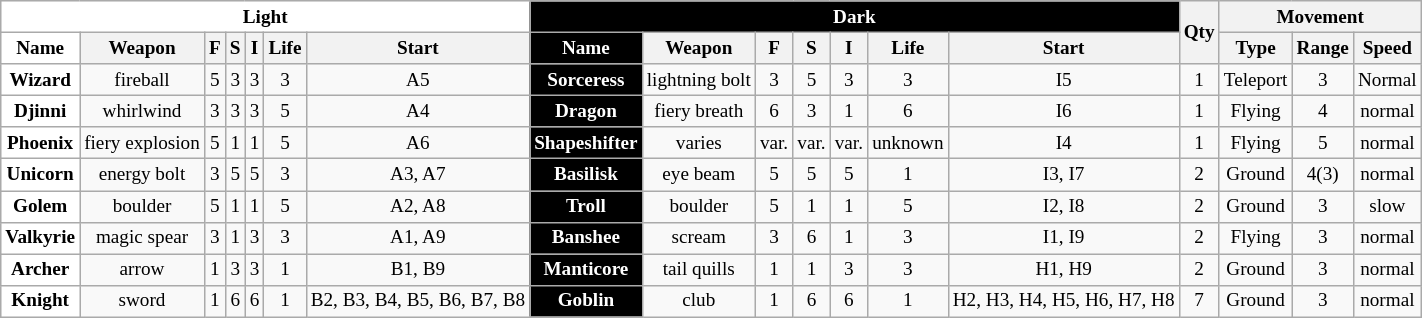<table class="wikitable sortable" style="font-size:80%;text-align:center;">
<tr>
<th style="background:#fff;" colspan=7>Light</th>
<th style="background:#000;color:#fff;" colspan=7>Dark</th>
<th rowspan=2>Qty</th>
<th colspan=3>Movement</th>
</tr>
<tr>
<th style="background:#fff;">Name</th>
<th>Weapon</th>
<th>F</th>
<th>S</th>
<th>I</th>
<th>Life</th>
<th>Start</th>
<th style="background:#000;color:#fff;">Name</th>
<th>Weapon</th>
<th>F</th>
<th>S</th>
<th>I</th>
<th>Life</th>
<th>Start</th>
<th>Type</th>
<th>Range</th>
<th>Speed</th>
</tr>
<tr>
<th style="background:#fff;">Wizard</th>
<td>fireball</td>
<td>5</td>
<td>3</td>
<td>3</td>
<td>3</td>
<td>A5</td>
<th style="background:#000;color:#fff;">Sorceress</th>
<td>lightning bolt</td>
<td>3</td>
<td>5</td>
<td>3</td>
<td>3</td>
<td>I5</td>
<td>1</td>
<td>Teleport</td>
<td>3</td>
<td>Normal</td>
</tr>
<tr>
<th style="background:#fff;">Djinni</th>
<td>whirlwind</td>
<td>3</td>
<td>3</td>
<td>3</td>
<td>5</td>
<td>A4</td>
<th style="background:#000;color:#fff;">Dragon</th>
<td>fiery breath</td>
<td>6</td>
<td>3</td>
<td>1</td>
<td>6</td>
<td>I6</td>
<td>1</td>
<td>Flying</td>
<td>4</td>
<td>normal</td>
</tr>
<tr>
<th style="background:#fff;">Phoenix</th>
<td>fiery explosion</td>
<td>5</td>
<td>1</td>
<td>1</td>
<td>5</td>
<td>A6</td>
<th style="background:#000;color:#fff;">Shapeshifter</th>
<td>varies</td>
<td>var.</td>
<td>var.</td>
<td>var.</td>
<td>unknown</td>
<td>I4</td>
<td>1</td>
<td>Flying</td>
<td>5</td>
<td>normal</td>
</tr>
<tr>
<th style="background:#fff;">Unicorn</th>
<td>energy bolt</td>
<td>3</td>
<td>5</td>
<td>5</td>
<td>3</td>
<td>A3, A7</td>
<th style="background:#000;color:#fff;">Basilisk</th>
<td>eye beam</td>
<td>5</td>
<td>5</td>
<td>5</td>
<td>1</td>
<td>I3, I7</td>
<td>2</td>
<td>Ground</td>
<td>4(3)</td>
<td>normal</td>
</tr>
<tr>
<th style="background:#fff;">Golem</th>
<td>boulder</td>
<td>5</td>
<td>1</td>
<td>1</td>
<td>5</td>
<td>A2, A8</td>
<th style="background:#000;color:#fff;">Troll</th>
<td>boulder</td>
<td>5</td>
<td>1</td>
<td>1</td>
<td>5</td>
<td>I2, I8</td>
<td>2</td>
<td>Ground</td>
<td>3</td>
<td>slow</td>
</tr>
<tr>
<th style="background:#fff;">Valkyrie</th>
<td>magic spear</td>
<td>3</td>
<td>1</td>
<td>3</td>
<td>3</td>
<td>A1, A9</td>
<th style="background:#000;color:#fff;">Banshee</th>
<td>scream</td>
<td>3</td>
<td>6</td>
<td>1</td>
<td>3</td>
<td>I1, I9</td>
<td>2</td>
<td>Flying</td>
<td>3</td>
<td>normal</td>
</tr>
<tr>
<th style="background:#fff;">Archer</th>
<td>arrow</td>
<td>1</td>
<td>3</td>
<td>3</td>
<td>1</td>
<td>B1, B9</td>
<th style="background:#000;color:#fff;">Manticore</th>
<td>tail quills</td>
<td>1</td>
<td>1</td>
<td>3</td>
<td>3</td>
<td>H1, H9</td>
<td>2</td>
<td>Ground</td>
<td>3</td>
<td>normal</td>
</tr>
<tr>
<th style="background:#fff;">Knight</th>
<td>sword</td>
<td>1</td>
<td>6</td>
<td>6</td>
<td>1</td>
<td>B2, B3, B4, B5, B6, B7, B8</td>
<th style="background:#000;color:#fff;">Goblin</th>
<td>club</td>
<td>1</td>
<td>6</td>
<td>6</td>
<td>1</td>
<td>H2, H3, H4, H5, H6, H7, H8</td>
<td>7</td>
<td>Ground</td>
<td>3</td>
<td>normal</td>
</tr>
</table>
